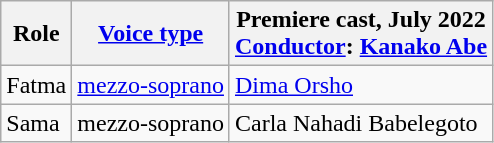<table class="wikitable">
<tr>
<th>Role</th>
<th><a href='#'>Voice type</a></th>
<th>Premiere cast, July 2022<br><a href='#'>Conductor</a>: <a href='#'>Kanako Abe</a></th>
</tr>
<tr>
<td>Fatma</td>
<td><a href='#'>mezzo-soprano</a></td>
<td><a href='#'>Dima Orsho</a></td>
</tr>
<tr>
<td>Sama</td>
<td>mezzo-soprano</td>
<td>Carla Nahadi Babelegoto</td>
</tr>
</table>
